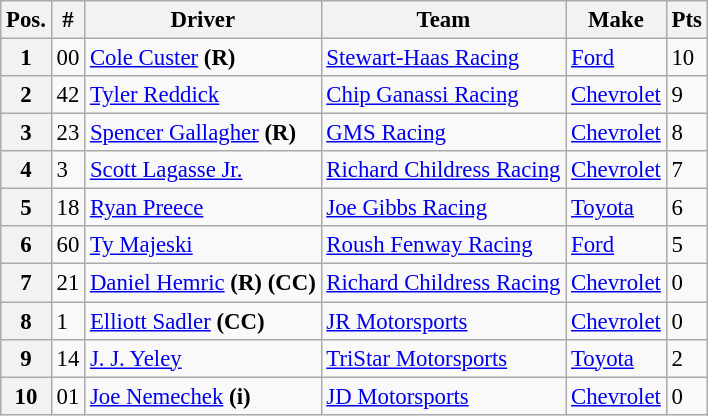<table class="wikitable" style="font-size:95%">
<tr>
<th>Pos.</th>
<th>#</th>
<th>Driver</th>
<th>Team</th>
<th>Make</th>
<th>Pts</th>
</tr>
<tr>
<th>1</th>
<td>00</td>
<td><a href='#'>Cole Custer</a> <strong>(R)</strong></td>
<td><a href='#'>Stewart-Haas Racing</a></td>
<td><a href='#'>Ford</a></td>
<td>10</td>
</tr>
<tr>
<th>2</th>
<td>42</td>
<td><a href='#'>Tyler Reddick</a></td>
<td><a href='#'>Chip Ganassi Racing</a></td>
<td><a href='#'>Chevrolet</a></td>
<td>9</td>
</tr>
<tr>
<th>3</th>
<td>23</td>
<td><a href='#'>Spencer Gallagher</a> <strong>(R)</strong></td>
<td><a href='#'>GMS Racing</a></td>
<td><a href='#'>Chevrolet</a></td>
<td>8</td>
</tr>
<tr>
<th>4</th>
<td>3</td>
<td><a href='#'>Scott Lagasse Jr.</a></td>
<td><a href='#'>Richard Childress Racing</a></td>
<td><a href='#'>Chevrolet</a></td>
<td>7</td>
</tr>
<tr>
<th>5</th>
<td>18</td>
<td><a href='#'>Ryan Preece</a></td>
<td><a href='#'>Joe Gibbs Racing</a></td>
<td><a href='#'>Toyota</a></td>
<td>6</td>
</tr>
<tr>
<th>6</th>
<td>60</td>
<td><a href='#'>Ty Majeski</a></td>
<td><a href='#'>Roush Fenway Racing</a></td>
<td><a href='#'>Ford</a></td>
<td>5</td>
</tr>
<tr>
<th>7</th>
<td>21</td>
<td><a href='#'>Daniel Hemric</a> <strong>(R) (CC)</strong></td>
<td><a href='#'>Richard Childress Racing</a></td>
<td><a href='#'>Chevrolet</a></td>
<td>0</td>
</tr>
<tr>
<th>8</th>
<td>1</td>
<td><a href='#'>Elliott Sadler</a> <strong>(CC)</strong></td>
<td><a href='#'>JR Motorsports</a></td>
<td><a href='#'>Chevrolet</a></td>
<td>0</td>
</tr>
<tr>
<th>9</th>
<td>14</td>
<td><a href='#'>J. J. Yeley</a></td>
<td><a href='#'>TriStar Motorsports</a></td>
<td><a href='#'>Toyota</a></td>
<td>2</td>
</tr>
<tr>
<th>10</th>
<td>01</td>
<td><a href='#'>Joe Nemechek</a> <strong>(i)</strong></td>
<td><a href='#'>JD Motorsports</a></td>
<td><a href='#'>Chevrolet</a></td>
<td>0</td>
</tr>
</table>
